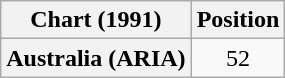<table class="wikitable plainrowheaders" style="text-align:center">
<tr>
<th>Chart (1991)</th>
<th>Position</th>
</tr>
<tr>
<th scope="row">Australia (ARIA)</th>
<td>52</td>
</tr>
</table>
